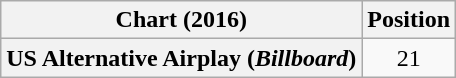<table class="wikitable plainrowheaders" style="text-align:center">
<tr>
<th scope="col">Chart (2016)</th>
<th scope="col">Position</th>
</tr>
<tr>
<th scope="row">US Alternative Airplay (<em>Billboard</em>)</th>
<td>21</td>
</tr>
</table>
